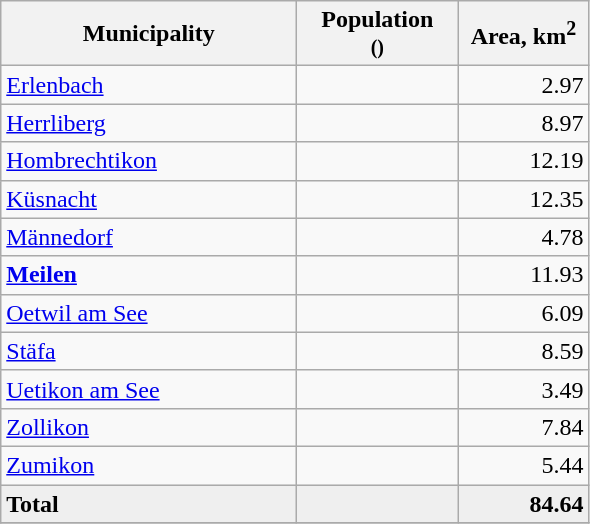<table class="wikitable">
<tr>
<th width="190">Municipality</th>
<th width="100">Population<br><small>()</small></th>
<th width="80">Area, km<sup>2</sup></th>
</tr>
<tr>
<td><a href='#'>Erlenbach</a></td>
<td align="center"></td>
<td align="right">2.97</td>
</tr>
<tr>
<td><a href='#'>Herrliberg</a></td>
<td align="center"></td>
<td align="right">8.97</td>
</tr>
<tr>
<td><a href='#'>Hombrechtikon</a></td>
<td align="center"></td>
<td align="right">12.19</td>
</tr>
<tr>
<td><a href='#'>Küsnacht</a></td>
<td align="center"></td>
<td align="right">12.35</td>
</tr>
<tr>
<td><a href='#'>Männedorf</a></td>
<td align="center"></td>
<td align="right">4.78</td>
</tr>
<tr>
<td><strong><a href='#'>Meilen</a></strong></td>
<td align="center"></td>
<td align="right">11.93</td>
</tr>
<tr>
<td><a href='#'>Oetwil am See</a></td>
<td align="center"></td>
<td align="right">6.09</td>
</tr>
<tr>
<td><a href='#'>Stäfa</a></td>
<td align="center"></td>
<td align="right">8.59</td>
</tr>
<tr>
<td><a href='#'>Uetikon am See</a></td>
<td align="center"></td>
<td align="right">3.49</td>
</tr>
<tr>
<td><a href='#'>Zollikon</a></td>
<td align="center"></td>
<td align="right">7.84</td>
</tr>
<tr>
<td><a href='#'>Zumikon</a></td>
<td align="center"></td>
<td align="right">5.44</td>
</tr>
<tr style="background-color:#EFEFEF;">
<td align="left"><strong>Total</strong></td>
<td align="center"><strong></strong></td>
<td align="right"><strong>84.64</strong></td>
</tr>
<tr>
</tr>
</table>
